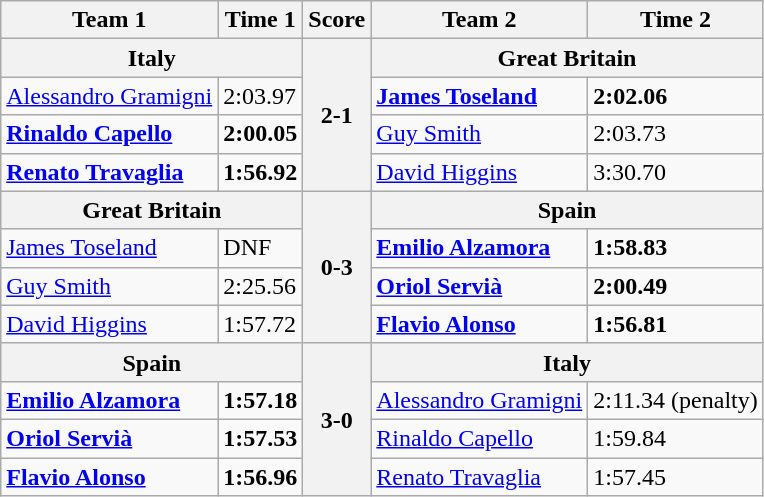<table class="wikitable">
<tr>
<th>Team 1</th>
<th>Time 1</th>
<th>Score</th>
<th>Team 2</th>
<th>Time 2</th>
</tr>
<tr>
<th colspan=2> <strong>Italy</strong></th>
<th rowspan=4>2-1</th>
<th colspan=2> Great Britain</th>
</tr>
<tr>
<td><a href='#'>Alessandro Gramigni</a></td>
<td>2:03.97</td>
<td><strong><a href='#'>James Toseland</a></strong></td>
<td><strong>2:02.06</strong></td>
</tr>
<tr>
<td><strong><a href='#'>Rinaldo Capello</a></strong></td>
<td><strong>2:00.05</strong></td>
<td><a href='#'>Guy Smith</a></td>
<td>2:03.73</td>
</tr>
<tr>
<td><strong><a href='#'>Renato Travaglia</a></strong></td>
<td><strong>1:56.92</strong></td>
<td><a href='#'>David Higgins</a></td>
<td>3:30.70</td>
</tr>
<tr>
<th colspan=2> Great Britain</th>
<th rowspan=4>0-3</th>
<th colspan=2> <strong>Spain</strong></th>
</tr>
<tr>
<td><a href='#'>James Toseland</a></td>
<td>DNF</td>
<td><strong><a href='#'>Emilio Alzamora</a></strong></td>
<td><strong>1:58.83</strong></td>
</tr>
<tr>
<td><a href='#'>Guy Smith</a></td>
<td>2:25.56</td>
<td><strong><a href='#'>Oriol Servià</a></strong></td>
<td><strong>2:00.49</strong></td>
</tr>
<tr>
<td><a href='#'>David Higgins</a></td>
<td>1:57.72</td>
<td><strong><a href='#'>Flavio Alonso</a></strong></td>
<td><strong>1:56.81</strong></td>
</tr>
<tr>
<th colspan=2> <strong>Spain</strong></th>
<th rowspan=4>3-0</th>
<th colspan=2> Italy</th>
</tr>
<tr>
<td><strong><a href='#'>Emilio Alzamora</a></strong></td>
<td><strong>1:57.18</strong></td>
<td><a href='#'>Alessandro Gramigni</a></td>
<td>2:11.34 (penalty)</td>
</tr>
<tr>
<td><strong><a href='#'>Oriol Servià</a></strong></td>
<td><strong>1:57.53</strong></td>
<td><a href='#'>Rinaldo Capello</a></td>
<td>1:59.84</td>
</tr>
<tr>
<td><strong><a href='#'>Flavio Alonso</a></strong></td>
<td><strong>1:56.96</strong></td>
<td><a href='#'>Renato Travaglia</a></td>
<td>1:57.45</td>
</tr>
</table>
